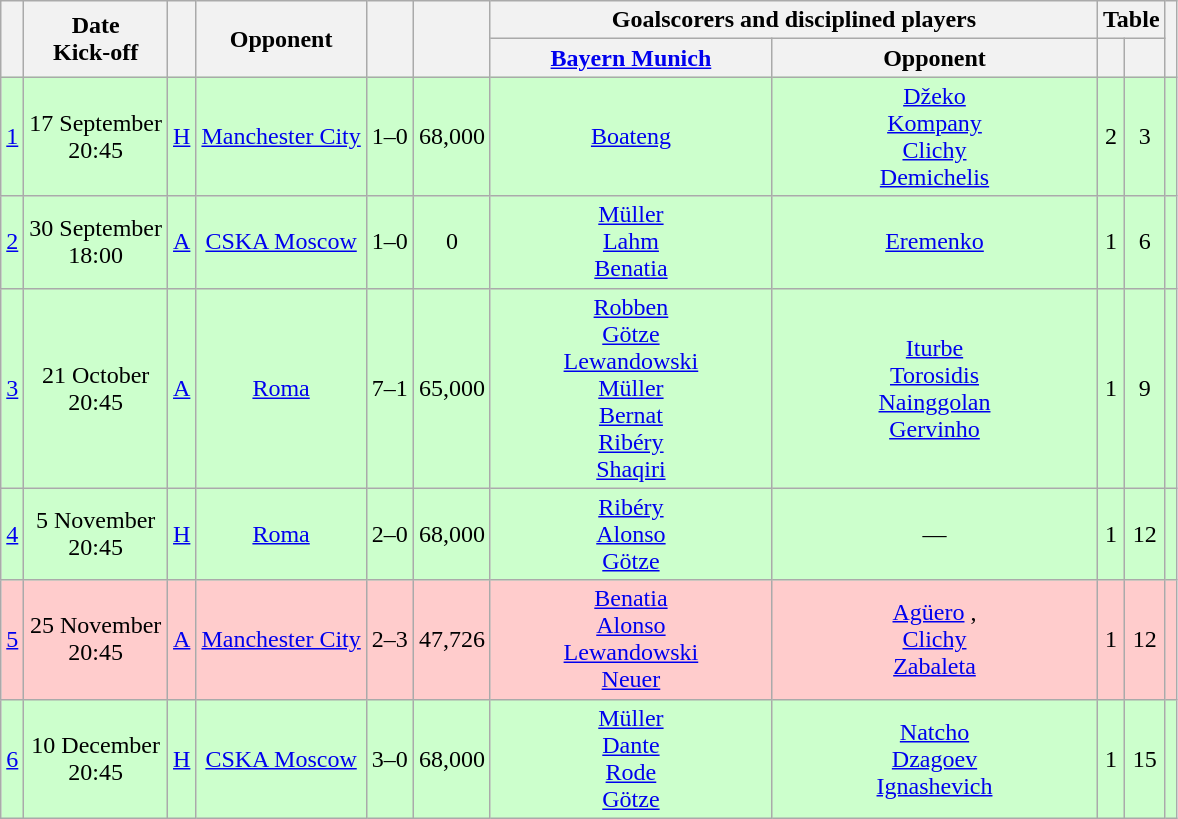<table class="wikitable" Style="text-align: center">
<tr>
<th rowspan="2"></th>
<th rowspan="2">Date<br>Kick-off</th>
<th rowspan="2"></th>
<th rowspan="2">Opponent</th>
<th rowspan="2"><br></th>
<th rowspan="2"></th>
<th colspan="2">Goalscorers and disciplined players</th>
<th colspan="2">Table</th>
<th rowspan="2"></th>
</tr>
<tr>
<th style="width:180px"><a href='#'>Bayern Munich</a></th>
<th style="width:210px">Opponent</th>
<th></th>
<th></th>
</tr>
<tr style="background:#cfc">
<td><a href='#'>1</a></td>
<td>17 September<br>20:45</td>
<td><a href='#'>H</a></td>
<td><a href='#'>Manchester City</a></td>
<td>1–0</td>
<td>68,000</td>
<td><a href='#'>Boateng</a> </td>
<td><a href='#'>Džeko</a> <br><a href='#'>Kompany</a> <br><a href='#'>Clichy</a> <br><a href='#'>Demichelis</a> </td>
<td>2</td>
<td>3</td>
<td><br><br></td>
</tr>
<tr style="background:#cfc">
<td><a href='#'>2</a></td>
<td>30 September<br>18:00</td>
<td><a href='#'>A</a></td>
<td><a href='#'>CSKA Moscow</a></td>
<td>1–0</td>
<td>0</td>
<td><a href='#'>Müller</a> <br><a href='#'>Lahm</a> <br><a href='#'>Benatia</a> </td>
<td><a href='#'>Eremenko</a> </td>
<td>1</td>
<td>6</td>
<td><br><br></td>
</tr>
<tr style="background:#cfc">
<td><a href='#'>3</a></td>
<td>21 October<br>20:45</td>
<td><a href='#'>A</a></td>
<td><a href='#'>Roma</a></td>
<td>7–1</td>
<td>65,000</td>
<td><a href='#'>Robben</a> <br><a href='#'>Götze</a> <br><a href='#'>Lewandowski</a> <br><a href='#'>Müller</a> <br><a href='#'>Bernat</a> <br><a href='#'>Ribéry</a> <br><a href='#'>Shaqiri</a> </td>
<td><a href='#'>Iturbe</a> <br><a href='#'>Torosidis</a> <br><a href='#'>Nainggolan</a> <br><a href='#'>Gervinho</a> </td>
<td>1</td>
<td>9</td>
<td><br><br></td>
</tr>
<tr style="background:#cfc">
<td><a href='#'>4</a></td>
<td>5 November<br>20:45</td>
<td><a href='#'>H</a></td>
<td><a href='#'>Roma</a></td>
<td>2–0</td>
<td>68,000</td>
<td><a href='#'>Ribéry</a> <br><a href='#'>Alonso</a> <br><a href='#'>Götze</a> </td>
<td>—</td>
<td>1</td>
<td>12</td>
<td><br><br></td>
</tr>
<tr style="background:#fcc">
<td><a href='#'>5</a></td>
<td>25 November<br>20:45</td>
<td><a href='#'>A</a></td>
<td><a href='#'>Manchester City</a></td>
<td>2–3</td>
<td>47,726</td>
<td><a href='#'>Benatia</a> <br><a href='#'>Alonso</a> <br><a href='#'>Lewandowski</a> <br><a href='#'>Neuer</a> </td>
<td><a href='#'>Agüero</a> , <br><a href='#'>Clichy</a> <br> <a href='#'>Zabaleta</a> </td>
<td>1</td>
<td>12</td>
<td><br><br></td>
</tr>
<tr style="background:#cfc">
<td><a href='#'>6</a></td>
<td>10 December<br>20:45</td>
<td><a href='#'>H</a></td>
<td><a href='#'>CSKA Moscow</a></td>
<td>3–0</td>
<td>68,000</td>
<td><a href='#'>Müller</a> <br><a href='#'>Dante</a> <br><a href='#'>Rode</a> <br><a href='#'>Götze</a> </td>
<td><a href='#'>Natcho</a> <br><a href='#'>Dzagoev</a> <br><a href='#'>Ignashevich</a> </td>
<td>1</td>
<td>15</td>
<td></td>
</tr>
</table>
